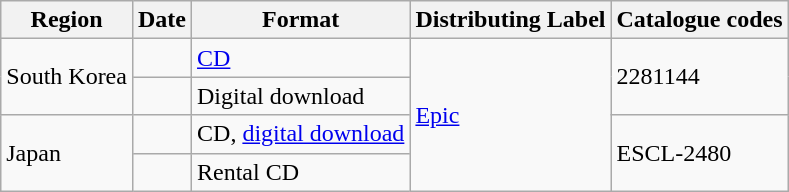<table class="wikitable">
<tr>
<th>Region</th>
<th>Date</th>
<th>Format</th>
<th>Distributing Label</th>
<th>Catalogue codes</th>
</tr>
<tr>
<td rowspan="2">South Korea</td>
<td></td>
<td><a href='#'>CD</a></td>
<td rowspan="4"><a href='#'>Epic</a></td>
<td rowspan="2">2281144</td>
</tr>
<tr>
<td></td>
<td>Digital download</td>
</tr>
<tr>
<td rowspan="2">Japan</td>
<td></td>
<td>CD, <a href='#'>digital download</a></td>
<td rowspan="2">ESCL-2480</td>
</tr>
<tr>
<td></td>
<td>Rental CD</td>
</tr>
</table>
